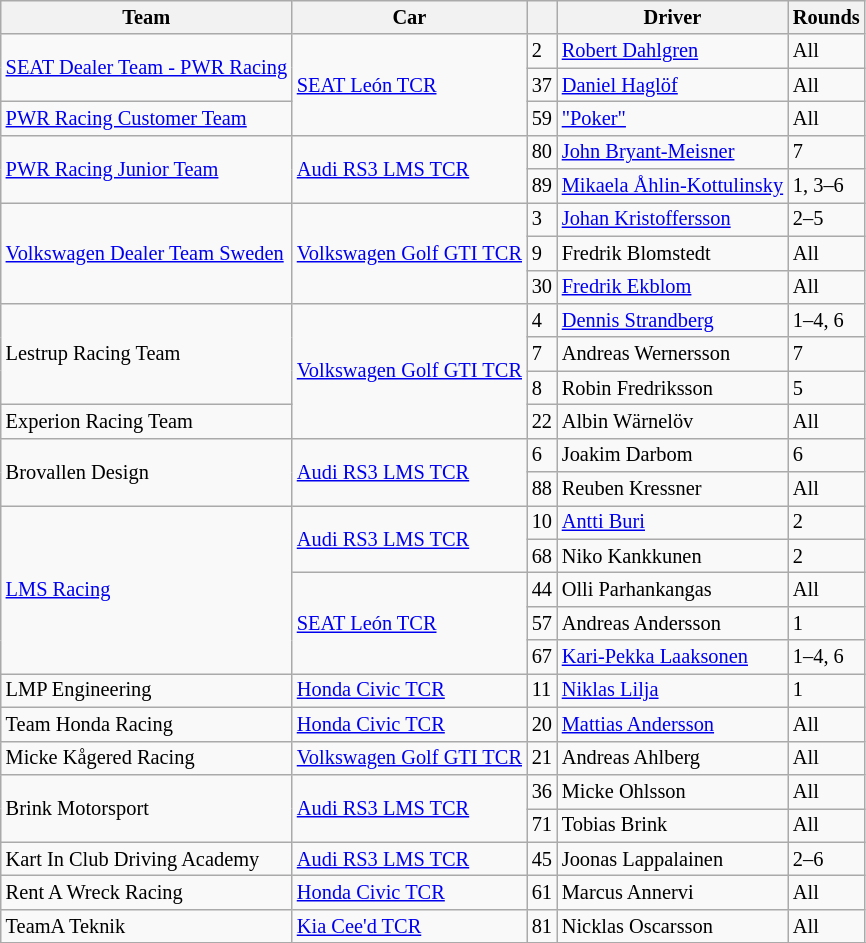<table class="wikitable" style="font-size: 85%;">
<tr>
<th>Team</th>
<th>Car</th>
<th></th>
<th>Driver</th>
<th>Rounds</th>
</tr>
<tr>
<td rowspan=2> <a href='#'>SEAT Dealer Team - PWR Racing</a></td>
<td rowspan=3><a href='#'>SEAT León TCR</a></td>
<td>2</td>
<td> <a href='#'>Robert Dahlgren</a></td>
<td>All</td>
</tr>
<tr>
<td>37</td>
<td> <a href='#'>Daniel Haglöf</a></td>
<td>All</td>
</tr>
<tr>
<td> <a href='#'>PWR Racing Customer Team</a></td>
<td>59</td>
<td> <a href='#'>"Poker"</a></td>
<td>All</td>
</tr>
<tr>
<td rowspan=2> <a href='#'>PWR Racing Junior Team</a></td>
<td rowspan=2><a href='#'>Audi RS3 LMS TCR</a></td>
<td>80</td>
<td> <a href='#'>John Bryant-Meisner</a></td>
<td>7</td>
</tr>
<tr>
<td>89</td>
<td> <a href='#'>Mikaela Åhlin-Kottulinsky</a></td>
<td>1, 3–6</td>
</tr>
<tr>
<td rowspan=3> <a href='#'>Volkswagen Dealer Team Sweden</a></td>
<td rowspan=3><a href='#'>Volkswagen Golf GTI TCR</a></td>
<td>3</td>
<td> <a href='#'>Johan Kristoffersson</a></td>
<td>2–5</td>
</tr>
<tr>
<td>9</td>
<td> Fredrik Blomstedt</td>
<td>All</td>
</tr>
<tr>
<td>30</td>
<td> <a href='#'>Fredrik Ekblom</a></td>
<td>All</td>
</tr>
<tr>
<td rowspan=3> Lestrup Racing Team</td>
<td rowspan=4><a href='#'>Volkswagen Golf GTI TCR</a></td>
<td>4</td>
<td> <a href='#'>Dennis Strandberg</a></td>
<td>1–4, 6</td>
</tr>
<tr>
<td>7</td>
<td> Andreas Wernersson</td>
<td>7</td>
</tr>
<tr>
<td>8</td>
<td> Robin Fredriksson</td>
<td>5</td>
</tr>
<tr>
<td> Experion Racing Team</td>
<td>22</td>
<td> Albin Wärnelöv</td>
<td>All</td>
</tr>
<tr>
<td rowspan=2> Brovallen Design</td>
<td rowspan=2><a href='#'>Audi RS3 LMS TCR</a></td>
<td>6</td>
<td> Joakim Darbom</td>
<td>6</td>
</tr>
<tr>
<td>88</td>
<td> Reuben Kressner</td>
<td>All</td>
</tr>
<tr>
<td rowspan=5> <a href='#'>LMS Racing</a></td>
<td rowspan=2><a href='#'>Audi RS3 LMS TCR</a></td>
<td>10</td>
<td> <a href='#'>Antti Buri</a></td>
<td>2</td>
</tr>
<tr>
<td>68</td>
<td> Niko Kankkunen</td>
<td>2</td>
</tr>
<tr>
<td rowspan=3><a href='#'>SEAT León TCR</a></td>
<td>44</td>
<td> Olli Parhankangas</td>
<td>All</td>
</tr>
<tr>
<td>57</td>
<td> Andreas Andersson</td>
<td>1</td>
</tr>
<tr>
<td>67</td>
<td> <a href='#'>Kari-Pekka Laaksonen</a></td>
<td>1–4, 6</td>
</tr>
<tr>
<td> LMP Engineering</td>
<td><a href='#'>Honda Civic TCR</a></td>
<td>11</td>
<td> <a href='#'>Niklas Lilja</a></td>
<td>1</td>
</tr>
<tr>
<td> Team Honda Racing</td>
<td><a href='#'>Honda Civic TCR</a></td>
<td>20</td>
<td> <a href='#'>Mattias Andersson</a></td>
<td>All</td>
</tr>
<tr>
<td> Micke Kågered Racing</td>
<td><a href='#'>Volkswagen Golf GTI TCR</a></td>
<td>21</td>
<td> Andreas Ahlberg</td>
<td>All</td>
</tr>
<tr>
<td rowspan=2> Brink Motorsport</td>
<td rowspan=2><a href='#'>Audi RS3 LMS TCR</a></td>
<td>36</td>
<td> Micke Ohlsson</td>
<td>All</td>
</tr>
<tr>
<td>71</td>
<td> Tobias Brink</td>
<td>All</td>
</tr>
<tr>
<td> Kart In Club Driving Academy</td>
<td><a href='#'>Audi RS3 LMS TCR</a></td>
<td>45</td>
<td> Joonas Lappalainen</td>
<td>2–6</td>
</tr>
<tr>
<td> Rent A Wreck Racing</td>
<td><a href='#'>Honda Civic TCR</a></td>
<td>61</td>
<td> Marcus Annervi</td>
<td>All</td>
</tr>
<tr>
<td> TeamA Teknik</td>
<td><a href='#'>Kia Cee'd TCR</a></td>
<td>81</td>
<td> Nicklas Oscarsson</td>
<td>All</td>
</tr>
<tr>
</tr>
</table>
